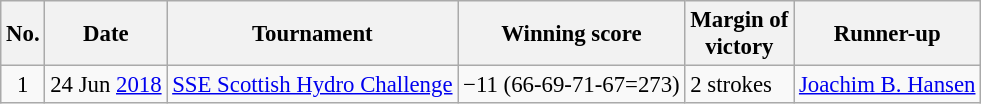<table class="wikitable" style="font-size:95%;">
<tr>
<th>No.</th>
<th>Date</th>
<th>Tournament</th>
<th>Winning score</th>
<th>Margin of<br>victory</th>
<th>Runner-up</th>
</tr>
<tr>
<td align=center>1</td>
<td align=right>24 Jun <a href='#'>2018</a></td>
<td><a href='#'>SSE Scottish Hydro Challenge</a></td>
<td>−11 (66-69-71-67=273)</td>
<td>2 strokes</td>
<td> <a href='#'>Joachim B. Hansen</a></td>
</tr>
</table>
